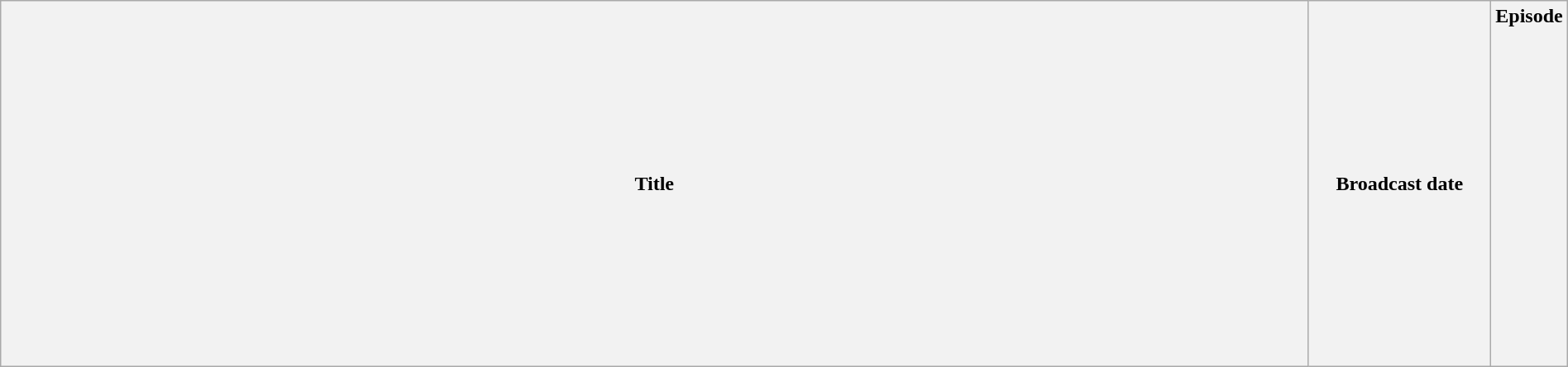<table class="wikitable plainrowheaders" style="width:100%; margin:auto;">
<tr>
<th>Title</th>
<th width="140">Broadcast date</th>
<th width="40">Episode<br><br><br><br><br><br><br><br><br><br>

<br><br><br><br><br><br></th>
</tr>
</table>
